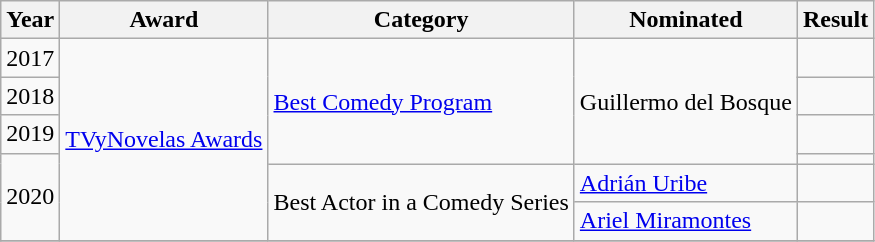<table class="wikitable plainrowheaders">
<tr>
<th scope="col">Year</th>
<th scope="col">Award</th>
<th scope="col">Category</th>
<th scope="col">Nominated</th>
<th scope="col">Result</th>
</tr>
<tr>
<td>2017</td>
<td rowspan="6"><a href='#'>TVyNovelas Awards</a></td>
<td rowspan="4"><a href='#'>Best Comedy Program</a></td>
<td rowspan="4">Guillermo del Bosque</td>
<td></td>
</tr>
<tr>
<td>2018</td>
<td></td>
</tr>
<tr>
<td>2019</td>
<td></td>
</tr>
<tr>
<td rowspan="3">2020</td>
<td></td>
</tr>
<tr>
<td rowspan="2">Best Actor in a Comedy Series</td>
<td><a href='#'>Adrián Uribe</a></td>
<td></td>
</tr>
<tr>
<td><a href='#'>Ariel Miramontes</a></td>
<td></td>
</tr>
<tr>
</tr>
</table>
